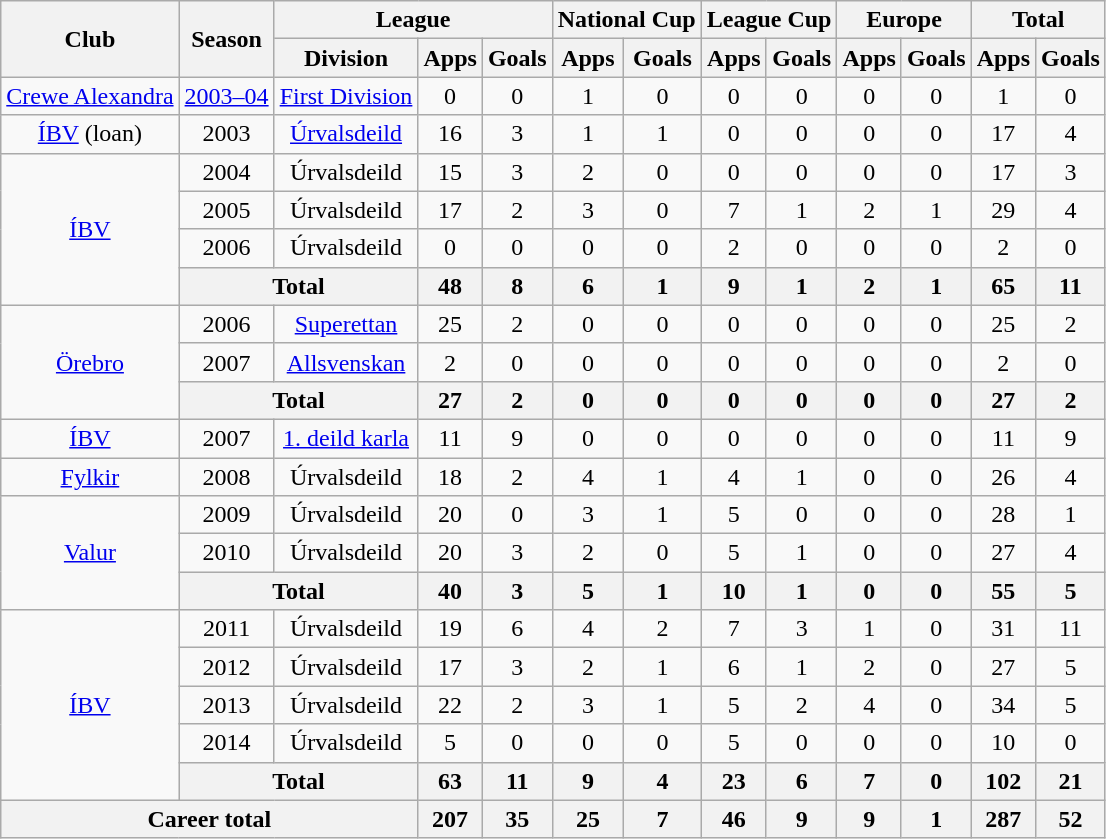<table class="wikitable" style="text-align: center;">
<tr>
<th rowspan="2">Club</th>
<th rowspan="2">Season</th>
<th colspan="3">League</th>
<th colspan="2">National Cup</th>
<th colspan="2">League Cup</th>
<th colspan="2">Europe</th>
<th colspan="2">Total</th>
</tr>
<tr>
<th>Division</th>
<th>Apps</th>
<th>Goals</th>
<th>Apps</th>
<th>Goals</th>
<th>Apps</th>
<th>Goals</th>
<th>Apps</th>
<th>Goals</th>
<th>Apps</th>
<th>Goals</th>
</tr>
<tr>
<td><a href='#'>Crewe Alexandra</a></td>
<td><a href='#'>2003–04</a></td>
<td><a href='#'>First Division</a></td>
<td>0</td>
<td>0</td>
<td>1</td>
<td>0</td>
<td>0</td>
<td>0</td>
<td>0</td>
<td>0</td>
<td>1</td>
<td>0</td>
</tr>
<tr>
<td><a href='#'>ÍBV</a> (loan)</td>
<td>2003</td>
<td><a href='#'>Úrvalsdeild</a></td>
<td>16</td>
<td>3</td>
<td>1</td>
<td>1</td>
<td>0</td>
<td>0</td>
<td>0</td>
<td>0</td>
<td>17</td>
<td>4</td>
</tr>
<tr>
<td rowspan="4" valign=center><a href='#'>ÍBV</a></td>
<td>2004</td>
<td>Úrvalsdeild</td>
<td>15</td>
<td>3</td>
<td>2</td>
<td>0</td>
<td>0</td>
<td>0</td>
<td>0</td>
<td>0</td>
<td>17</td>
<td>3</td>
</tr>
<tr>
<td>2005</td>
<td>Úrvalsdeild</td>
<td>17</td>
<td>2</td>
<td>3</td>
<td>0</td>
<td>7</td>
<td>1</td>
<td>2</td>
<td>1</td>
<td>29</td>
<td>4</td>
</tr>
<tr>
<td>2006</td>
<td>Úrvalsdeild</td>
<td>0</td>
<td>0</td>
<td>0</td>
<td>0</td>
<td>2</td>
<td>0</td>
<td>0</td>
<td>0</td>
<td>2</td>
<td>0</td>
</tr>
<tr>
<th colspan="2">Total</th>
<th>48</th>
<th>8</th>
<th>6</th>
<th>1</th>
<th>9</th>
<th>1</th>
<th>2</th>
<th>1</th>
<th>65</th>
<th>11</th>
</tr>
<tr>
<td rowspan="3" valign=center><a href='#'>Örebro</a></td>
<td>2006</td>
<td><a href='#'>Superettan</a></td>
<td>25</td>
<td>2</td>
<td>0</td>
<td>0</td>
<td>0</td>
<td>0</td>
<td>0</td>
<td>0</td>
<td>25</td>
<td>2</td>
</tr>
<tr>
<td>2007</td>
<td><a href='#'>Allsvenskan</a></td>
<td>2</td>
<td>0</td>
<td>0</td>
<td>0</td>
<td>0</td>
<td>0</td>
<td>0</td>
<td>0</td>
<td>2</td>
<td>0</td>
</tr>
<tr>
<th colspan="2">Total</th>
<th>27</th>
<th>2</th>
<th>0</th>
<th>0</th>
<th>0</th>
<th>0</th>
<th>0</th>
<th>0</th>
<th>27</th>
<th>2</th>
</tr>
<tr>
<td><a href='#'>ÍBV</a></td>
<td>2007</td>
<td><a href='#'>1. deild karla</a></td>
<td>11</td>
<td>9</td>
<td>0</td>
<td>0</td>
<td>0</td>
<td>0</td>
<td>0</td>
<td>0</td>
<td>11</td>
<td>9</td>
</tr>
<tr>
<td><a href='#'>Fylkir</a></td>
<td>2008</td>
<td>Úrvalsdeild</td>
<td>18</td>
<td>2</td>
<td>4</td>
<td>1</td>
<td>4</td>
<td>1</td>
<td>0</td>
<td>0</td>
<td>26</td>
<td>4</td>
</tr>
<tr>
<td rowspan="3" valign=center><a href='#'>Valur</a></td>
<td>2009</td>
<td>Úrvalsdeild</td>
<td>20</td>
<td>0</td>
<td>3</td>
<td>1</td>
<td>5</td>
<td>0</td>
<td>0</td>
<td>0</td>
<td>28</td>
<td>1</td>
</tr>
<tr>
<td>2010</td>
<td>Úrvalsdeild</td>
<td>20</td>
<td>3</td>
<td>2</td>
<td>0</td>
<td>5</td>
<td>1</td>
<td>0</td>
<td>0</td>
<td>27</td>
<td>4</td>
</tr>
<tr>
<th colspan="2">Total</th>
<th>40</th>
<th>3</th>
<th>5</th>
<th>1</th>
<th>10</th>
<th>1</th>
<th>0</th>
<th>0</th>
<th>55</th>
<th>5</th>
</tr>
<tr>
<td rowspan="5" valign=center><a href='#'>ÍBV</a></td>
<td>2011</td>
<td>Úrvalsdeild</td>
<td>19</td>
<td>6</td>
<td>4</td>
<td>2</td>
<td>7</td>
<td>3</td>
<td>1</td>
<td>0</td>
<td>31</td>
<td>11</td>
</tr>
<tr>
<td>2012</td>
<td>Úrvalsdeild</td>
<td>17</td>
<td>3</td>
<td>2</td>
<td>1</td>
<td>6</td>
<td>1</td>
<td>2</td>
<td>0</td>
<td>27</td>
<td>5</td>
</tr>
<tr>
<td>2013</td>
<td>Úrvalsdeild</td>
<td>22</td>
<td>2</td>
<td>3</td>
<td>1</td>
<td>5</td>
<td>2</td>
<td>4</td>
<td>0</td>
<td>34</td>
<td>5</td>
</tr>
<tr>
<td>2014</td>
<td>Úrvalsdeild</td>
<td>5</td>
<td>0</td>
<td>0</td>
<td>0</td>
<td>5</td>
<td>0</td>
<td>0</td>
<td>0</td>
<td>10</td>
<td>0</td>
</tr>
<tr>
<th colspan="2">Total</th>
<th>63</th>
<th>11</th>
<th>9</th>
<th>4</th>
<th>23</th>
<th>6</th>
<th>7</th>
<th>0</th>
<th>102</th>
<th>21</th>
</tr>
<tr>
<th colspan="3">Career total</th>
<th>207</th>
<th>35</th>
<th>25</th>
<th>7</th>
<th>46</th>
<th>9</th>
<th>9</th>
<th>1</th>
<th>287</th>
<th>52</th>
</tr>
</table>
